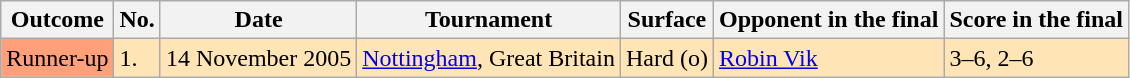<table class="wikitable">
<tr>
<th>Outcome</th>
<th>No.</th>
<th>Date</th>
<th>Tournament</th>
<th>Surface</th>
<th>Opponent in the final</th>
<th>Score in the final</th>
</tr>
<tr bgcolor=moccasin>
<td bgcolor=FFA07A>Runner-up</td>
<td>1.</td>
<td>14 November 2005</td>
<td><a href='#'>Nottingham</a>, Great Britain</td>
<td>Hard (o)</td>
<td> <a href='#'>Robin Vik</a></td>
<td>3–6, 2–6</td>
</tr>
</table>
